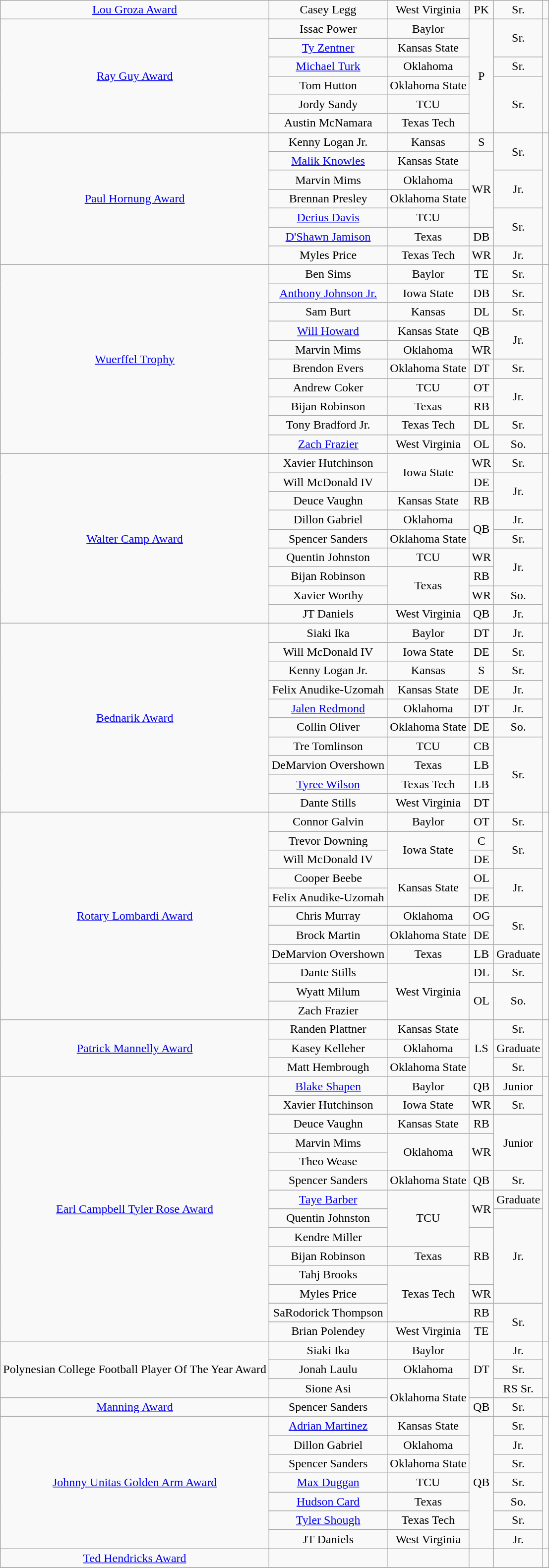<table class="wikitable" style="text-align:center;">
<tr>
<td><a href='#'>Lou Groza Award</a></td>
<td>Casey Legg</td>
<td>West Virginia</td>
<td>PK</td>
<td> Sr.</td>
<td></td>
</tr>
<tr>
<td rowspan=6><a href='#'>Ray Guy Award</a></td>
<td>Issac Power</td>
<td>Baylor</td>
<td rowspan=6>P</td>
<td rowspan=2>Sr.</td>
<td rowspan=6></td>
</tr>
<tr>
<td><a href='#'>Ty Zentner</a></td>
<td>Kansas State</td>
</tr>
<tr>
<td><a href='#'>Michael Turk</a></td>
<td>Oklahoma</td>
<td> Sr.</td>
</tr>
<tr>
<td>Tom Hutton</td>
<td>Oklahoma State</td>
<td rowspan=3>Sr.</td>
</tr>
<tr>
<td>Jordy Sandy</td>
<td>TCU</td>
</tr>
<tr>
<td>Austin McNamara</td>
<td>Texas Tech</td>
</tr>
<tr>
<td rowspan=7><a href='#'>Paul Hornung Award</a></td>
<td>Kenny Logan Jr.</td>
<td>Kansas</td>
<td>S</td>
<td rowspan=2>Sr.</td>
<td rowspan=7></td>
</tr>
<tr>
<td><a href='#'>Malik Knowles</a></td>
<td>Kansas State</td>
<td rowspan=4>WR</td>
</tr>
<tr>
<td>Marvin Mims</td>
<td>Oklahoma</td>
<td rowspan=2>Jr.</td>
</tr>
<tr>
<td>Brennan Presley</td>
<td>Oklahoma State</td>
</tr>
<tr>
<td><a href='#'>Derius Davis</a></td>
<td>TCU</td>
<td rowspan=2>Sr.</td>
</tr>
<tr>
<td><a href='#'>D'Shawn Jamison</a></td>
<td>Texas</td>
<td>DB</td>
</tr>
<tr>
<td>Myles Price</td>
<td>Texas Tech</td>
<td>WR</td>
<td>Jr.</td>
</tr>
<tr>
<td rowspan=10><a href='#'>Wuerffel Trophy</a></td>
<td>Ben Sims</td>
<td>Baylor</td>
<td>TE</td>
<td>Sr.</td>
<td rowspan=10></td>
</tr>
<tr>
<td><a href='#'>Anthony Johnson Jr.</a></td>
<td>Iowa State</td>
<td>DB</td>
<td> Sr.</td>
</tr>
<tr>
<td>Sam Burt</td>
<td>Kansas</td>
<td>DL</td>
<td>Sr.</td>
</tr>
<tr>
<td><a href='#'>Will Howard</a></td>
<td>Kansas State</td>
<td>QB</td>
<td rowspan=2>Jr.</td>
</tr>
<tr>
<td>Marvin Mims</td>
<td>Oklahoma</td>
<td>WR</td>
</tr>
<tr>
<td>Brendon Evers</td>
<td>Oklahoma State</td>
<td>DT</td>
<td> Sr.</td>
</tr>
<tr>
<td>Andrew Coker</td>
<td>TCU</td>
<td>OT</td>
<td rowspan=2>Jr.</td>
</tr>
<tr>
<td>Bijan Robinson</td>
<td>Texas</td>
<td>RB</td>
</tr>
<tr>
<td>Tony Bradford Jr.</td>
<td>Texas Tech</td>
<td>DL</td>
<td>Sr.</td>
</tr>
<tr>
<td><a href='#'>Zach Frazier</a></td>
<td>West Virginia</td>
<td>OL</td>
<td>So.</td>
</tr>
<tr>
<td rowspan=9><a href='#'>Walter Camp Award</a></td>
<td>Xavier Hutchinson</td>
<td rowspan=2>Iowa State</td>
<td>WR</td>
<td> Sr.</td>
<td rowspan=9></td>
</tr>
<tr>
<td>Will McDonald IV</td>
<td>DE</td>
<td rowspan=2>Jr.</td>
</tr>
<tr>
<td>Deuce Vaughn</td>
<td>Kansas State</td>
<td>RB</td>
</tr>
<tr>
<td>Dillon Gabriel</td>
<td>Oklahoma</td>
<td rowspan=2>QB</td>
<td> Jr.</td>
</tr>
<tr>
<td>Spencer Sanders</td>
<td>Oklahoma State</td>
<td> Sr.</td>
</tr>
<tr>
<td>Quentin Johnston</td>
<td>TCU</td>
<td>WR</td>
<td rowspan=2>Jr.</td>
</tr>
<tr>
<td>Bijan Robinson</td>
<td rowspan=2>Texas</td>
<td>RB</td>
</tr>
<tr>
<td>Xavier Worthy</td>
<td>WR</td>
<td>So.</td>
</tr>
<tr>
<td>JT Daniels</td>
<td>West Virginia</td>
<td>QB</td>
<td>Jr.</td>
</tr>
<tr>
<td rowspan=10><a href='#'>Bednarik Award</a></td>
<td>Siaki Ika</td>
<td>Baylor</td>
<td>DT</td>
<td>Jr.</td>
<td rowspan=10></td>
</tr>
<tr>
<td>Will McDonald IV</td>
<td>Iowa State</td>
<td>DE</td>
<td> Sr.</td>
</tr>
<tr>
<td>Kenny Logan Jr.</td>
<td>Kansas</td>
<td>S</td>
<td>Sr.</td>
</tr>
<tr>
<td>Felix Anudike-Uzomah</td>
<td>Kansas State</td>
<td>DE</td>
<td>Jr.</td>
</tr>
<tr>
<td><a href='#'>Jalen Redmond</a></td>
<td>Oklahoma</td>
<td>DT</td>
<td> Jr.</td>
</tr>
<tr>
<td>Collin Oliver</td>
<td>Oklahoma State</td>
<td>DE</td>
<td>So.</td>
</tr>
<tr>
<td>Tre Tomlinson</td>
<td>TCU</td>
<td>CB</td>
<td rowspan=4>Sr.</td>
</tr>
<tr>
<td>DeMarvion Overshown</td>
<td>Texas</td>
<td>LB</td>
</tr>
<tr>
<td><a href='#'>Tyree Wilson</a></td>
<td>Texas Tech</td>
<td>LB</td>
</tr>
<tr>
<td>Dante Stills</td>
<td>West Virginia</td>
<td>DT</td>
</tr>
<tr>
<td rowspan=11><a href='#'>Rotary Lombardi Award</a></td>
<td>Connor Galvin</td>
<td>Baylor</td>
<td>OT</td>
<td>Sr.</td>
<td rowspan=11></td>
</tr>
<tr>
<td>Trevor Downing</td>
<td rowspan=2>Iowa State</td>
<td>C</td>
<td rowspan=2> Sr.</td>
</tr>
<tr>
<td>Will McDonald IV</td>
<td>DE</td>
</tr>
<tr>
<td>Cooper Beebe</td>
<td rowspan=2>Kansas State</td>
<td>OL</td>
<td rowspan=2>Jr.</td>
</tr>
<tr>
<td>Felix Anudike-Uzomah</td>
<td>DE</td>
</tr>
<tr>
<td>Chris Murray</td>
<td>Oklahoma</td>
<td>OG</td>
<td rowspan=2> Sr.</td>
</tr>
<tr>
<td>Brock Martin</td>
<td>Oklahoma State</td>
<td>DE</td>
</tr>
<tr>
<td>DeMarvion Overshown</td>
<td>Texas</td>
<td>LB</td>
<td> Graduate</td>
</tr>
<tr>
<td>Dante Stills</td>
<td rowspan=3>West Virginia</td>
<td>DL</td>
<td>Sr.</td>
</tr>
<tr>
<td>Wyatt Milum</td>
<td rowspan=2>OL</td>
<td rowspan=2>So.</td>
</tr>
<tr>
<td>Zach Frazier</td>
</tr>
<tr>
<td rowspan=3><a href='#'>Patrick Mannelly Award</a></td>
<td>Randen Plattner</td>
<td>Kansas State</td>
<td rowspan=3>LS</td>
<td> Sr.</td>
<td rowspan=3></td>
</tr>
<tr>
<td>Kasey Kelleher</td>
<td>Oklahoma</td>
<td> Graduate</td>
</tr>
<tr>
<td>Matt Hembrough</td>
<td>Oklahoma State</td>
<td> Sr.</td>
</tr>
<tr>
<td rowspan=14><a href='#'>Earl Campbell Tyler Rose Award</a></td>
<td><a href='#'>Blake Shapen</a></td>
<td>Baylor</td>
<td>QB</td>
<td>Junior</td>
<td rowspan=14></td>
</tr>
<tr>
<td>Xavier Hutchinson</td>
<td>Iowa State</td>
<td>WR</td>
<td> Sr.</td>
</tr>
<tr>
<td>Deuce Vaughn</td>
<td>Kansas State</td>
<td>RB</td>
<td rowspan=3>Junior</td>
</tr>
<tr>
<td>Marvin Mims</td>
<td rowspan=2>Oklahoma</td>
<td rowspan=2>WR</td>
</tr>
<tr>
<td>Theo Wease</td>
</tr>
<tr>
<td>Spencer Sanders</td>
<td>Oklahoma State</td>
<td>QB</td>
<td> Sr.</td>
</tr>
<tr>
<td><a href='#'>Taye Barber</a></td>
<td rowspan=3>TCU</td>
<td rowspan=2>WR</td>
<td> Graduate</td>
</tr>
<tr>
<td>Quentin Johnston</td>
<td rowspan=5>Jr.</td>
</tr>
<tr>
<td>Kendre Miller</td>
<td rowspan=3>RB</td>
</tr>
<tr>
<td>Bijan Robinson</td>
<td>Texas</td>
</tr>
<tr>
<td>Tahj Brooks</td>
<td rowspan=3>Texas Tech</td>
</tr>
<tr>
<td>Myles Price</td>
<td>WR</td>
</tr>
<tr>
<td>SaRodorick Thompson</td>
<td>RB</td>
<td rowspan=2>Sr.</td>
</tr>
<tr>
<td>Brian Polendey</td>
<td>West Virginia</td>
<td>TE</td>
</tr>
<tr>
<td rowspan=3>Polynesian College Football Player Of The Year Award</td>
<td>Siaki Ika</td>
<td>Baylor</td>
<td rowspan=3>DT</td>
<td>Jr.</td>
<td rowspan=3></td>
</tr>
<tr>
<td>Jonah Laulu</td>
<td>Oklahoma</td>
<td>Sr.</td>
</tr>
<tr>
<td>Sione Asi</td>
<td rowspan=2>Oklahoma State</td>
<td>RS Sr.</td>
</tr>
<tr>
<td><a href='#'>Manning Award</a></td>
<td>Spencer Sanders</td>
<td>QB</td>
<td>Sr.</td>
<td></td>
</tr>
<tr>
<td rowspan=7><a href='#'>Johnny Unitas Golden Arm Award</a></td>
<td><a href='#'>Adrian Martinez</a></td>
<td>Kansas State</td>
<td rowspan=7>QB</td>
<td>Sr.</td>
<td rowspan=7></td>
</tr>
<tr>
<td>Dillon Gabriel</td>
<td>Oklahoma</td>
<td> Jr.</td>
</tr>
<tr>
<td>Spencer Sanders</td>
<td>Oklahoma State</td>
<td> Sr.</td>
</tr>
<tr>
<td><a href='#'>Max Duggan</a></td>
<td>TCU</td>
<td>Sr.</td>
</tr>
<tr>
<td><a href='#'>Hudson Card</a></td>
<td>Texas</td>
<td>So.</td>
</tr>
<tr>
<td><a href='#'>Tyler Shough</a></td>
<td>Texas Tech</td>
<td>Sr.</td>
</tr>
<tr>
<td>JT Daniels</td>
<td>West Virginia</td>
<td>Jr.</td>
</tr>
<tr>
<td><a href='#'>Ted Hendricks Award</a></td>
<td></td>
<td></td>
<td></td>
<td></td>
<td></td>
</tr>
<tr>
</tr>
</table>
